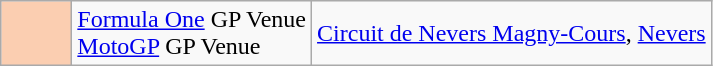<table class="wikitable">
<tr>
<td width=40px align=center style="background-color:#FBCEB1"></td>
<td><a href='#'>Formula One</a> GP Venue<br><a href='#'>MotoGP</a> GP Venue</td>
<td><a href='#'>Circuit de Nevers Magny-Cours</a>, <a href='#'>Nevers</a></td>
</tr>
</table>
